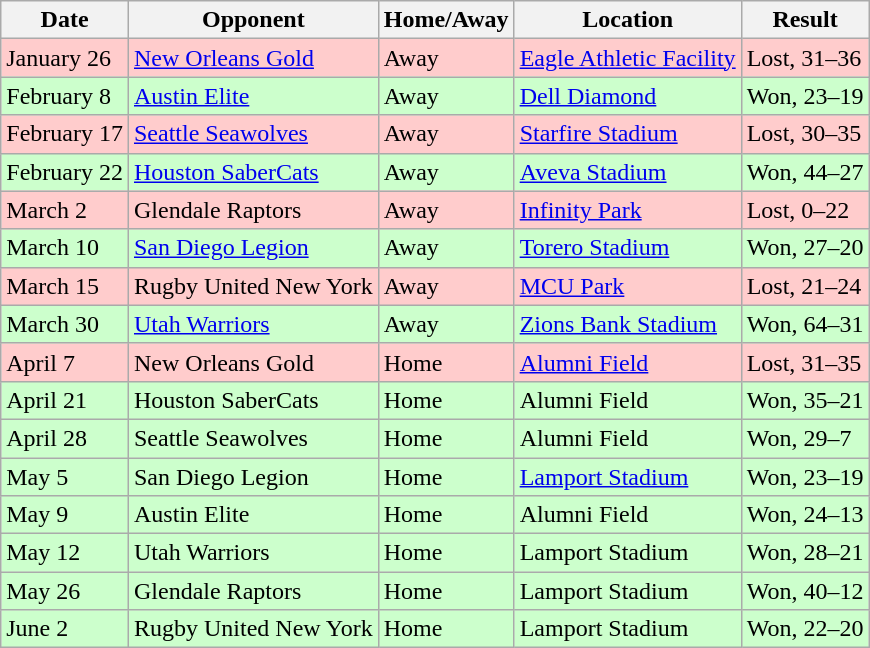<table class="wikitable">
<tr>
<th>Date</th>
<th>Opponent</th>
<th>Home/Away</th>
<th>Location</th>
<th>Result</th>
</tr>
<tr bgcolor="#FFCCCC">
<td>January 26</td>
<td><a href='#'>New Orleans Gold</a></td>
<td>Away</td>
<td><a href='#'>Eagle Athletic Facility</a></td>
<td>Lost, 31–36</td>
</tr>
<tr bgcolor="#CCFFCC">
<td>February 8</td>
<td><a href='#'>Austin Elite</a></td>
<td>Away</td>
<td><a href='#'>Dell Diamond</a></td>
<td>Won, 23–19</td>
</tr>
<tr bgcolor="#FFCCCC">
<td>February 17</td>
<td><a href='#'>Seattle Seawolves</a></td>
<td>Away</td>
<td><a href='#'>Starfire Stadium</a></td>
<td>Lost, 30–35</td>
</tr>
<tr bgcolor="#CCFFCC">
<td>February 22</td>
<td><a href='#'>Houston SaberCats</a></td>
<td>Away</td>
<td><a href='#'>Aveva Stadium</a></td>
<td>Won, 44–27</td>
</tr>
<tr bgcolor="#FFCCCC">
<td>March 2</td>
<td>Glendale Raptors</td>
<td>Away</td>
<td><a href='#'>Infinity Park</a></td>
<td>Lost, 0–22</td>
</tr>
<tr bgcolor="#CCFFCC">
<td>March 10</td>
<td><a href='#'>San Diego Legion</a></td>
<td>Away</td>
<td><a href='#'>Torero Stadium</a></td>
<td>Won, 27–20</td>
</tr>
<tr bgcolor="#FFCCCC">
<td>March 15</td>
<td>Rugby United New York</td>
<td>Away</td>
<td><a href='#'>MCU Park</a></td>
<td>Lost, 21–24</td>
</tr>
<tr bgcolor="#CCFFCC">
<td>March 30</td>
<td><a href='#'>Utah Warriors</a></td>
<td>Away</td>
<td><a href='#'>Zions Bank Stadium</a></td>
<td>Won, 64–31</td>
</tr>
<tr bgcolor="#FFCCCC">
<td>April 7</td>
<td>New Orleans Gold</td>
<td>Home</td>
<td><a href='#'>Alumni Field</a></td>
<td>Lost, 31–35</td>
</tr>
<tr bgcolor="#CCFFCC">
<td>April 21</td>
<td>Houston SaberCats</td>
<td>Home</td>
<td>Alumni Field</td>
<td>Won, 35–21</td>
</tr>
<tr bgcolor="#CCFFCC">
<td>April 28</td>
<td>Seattle Seawolves</td>
<td>Home</td>
<td>Alumni Field</td>
<td>Won, 29–7</td>
</tr>
<tr bgcolor="#CCFFCC">
<td>May 5</td>
<td>San Diego Legion</td>
<td>Home</td>
<td><a href='#'>Lamport Stadium</a></td>
<td>Won, 23–19</td>
</tr>
<tr bgcolor="#CCFFCC">
<td>May 9</td>
<td>Austin Elite</td>
<td>Home</td>
<td>Alumni Field</td>
<td>Won, 24–13</td>
</tr>
<tr bgcolor="#CCFFCC">
<td>May 12</td>
<td>Utah Warriors</td>
<td>Home</td>
<td>Lamport Stadium</td>
<td>Won, 28–21</td>
</tr>
<tr bgcolor="#CCFFCC">
<td>May 26</td>
<td>Glendale Raptors</td>
<td>Home</td>
<td>Lamport Stadium</td>
<td>Won, 40–12</td>
</tr>
<tr bgcolor="#CCFFCC">
<td>June 2</td>
<td>Rugby United New York</td>
<td>Home</td>
<td>Lamport Stadium</td>
<td>Won, 22–20</td>
</tr>
</table>
